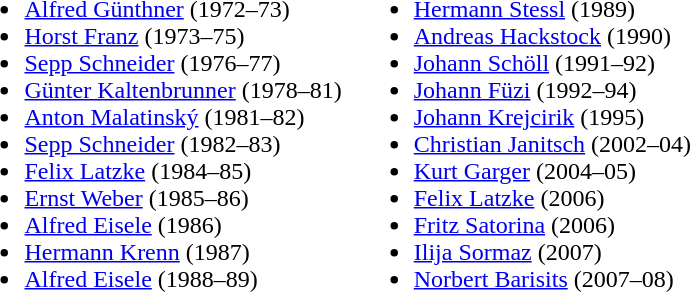<table border="0" cellpadding="3">
<tr valign="top">
<td><br><ul><li><a href='#'>Alfred Günthner</a> (1972–73)</li><li><a href='#'>Horst Franz</a> (1973–75)</li><li><a href='#'>Sepp Schneider</a> (1976–77)</li><li><a href='#'>Günter Kaltenbrunner</a> (1978–81)</li><li><a href='#'>Anton Malatinský</a> (1981–82)</li><li><a href='#'>Sepp Schneider</a> (1982–83)</li><li><a href='#'>Felix Latzke</a> (1984–85)</li><li><a href='#'>Ernst Weber</a> (1985–86)</li><li><a href='#'>Alfred Eisele</a> (1986)</li><li><a href='#'>Hermann Krenn</a> (1987)</li><li><a href='#'>Alfred Eisele</a> (1988–89)</li></ul></td>
<td><br><ul><li><a href='#'>Hermann Stessl</a> (1989)</li><li><a href='#'>Andreas Hackstock</a> (1990)</li><li><a href='#'>Johann Schöll</a> (1991–92)</li><li><a href='#'>Johann Füzi</a> (1992–94)</li><li><a href='#'>Johann Krejcirik</a> (1995)</li><li><a href='#'>Christian Janitsch</a> (2002–04)</li><li><a href='#'>Kurt Garger</a> (2004–05)</li><li><a href='#'>Felix Latzke</a> (2006)</li><li><a href='#'>Fritz Satorina</a> (2006)</li><li><a href='#'>Ilija Sormaz</a> (2007)</li><li><a href='#'>Norbert Barisits</a> (2007–08)</li></ul></td>
<td></td>
</tr>
</table>
